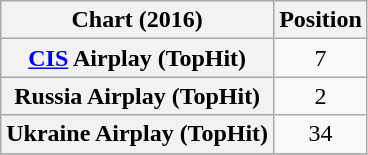<table class="wikitable plainrowheaders sortable" style="text-align:center">
<tr>
<th scope="col">Chart (2016)</th>
<th scope="col">Position</th>
</tr>
<tr>
<th scope="row"><a href='#'>CIS</a> Airplay (TopHit)</th>
<td>7</td>
</tr>
<tr>
<th scope="row">Russia Airplay (TopHit)</th>
<td>2</td>
</tr>
<tr>
<th scope="row">Ukraine Airplay (TopHit)</th>
<td>34</td>
</tr>
<tr>
</tr>
</table>
